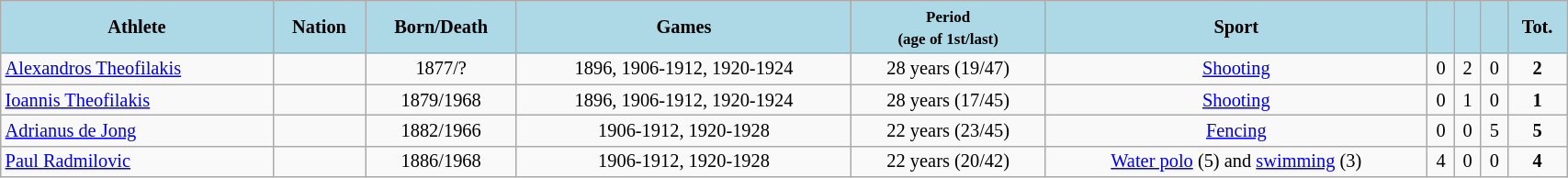<table class="wikitable" style="text-align:center; font-size:85%; width: 90%;"  border="1">
<tr>
<th style="background-color:lightblue">Athlete</th>
<th style="background-color:lightblue">Nation</th>
<th style="background-color:lightblue">Born/Death</th>
<th style="background-color:lightblue">Games</th>
<th style="background-color:lightblue"><small>Period<br>(age of 1st/last)</small></th>
<th style="background-color:lightblue">Sport</th>
<th style="background-color:lightblue"></th>
<th style="background-color:lightblue"></th>
<th style="background-color:lightblue"></th>
<th style="background-color:lightblue">Tot.</th>
</tr>
<tr>
<td align=left><a href='#'>Alexandros Theofilakis</a></td>
<td align=left></td>
<td>1877/?</td>
<td>1896, 1906-1912, 1920-1924</td>
<td>28 years (19/47)</td>
<td><a href='#'>Shooting</a></td>
<td>0</td>
<td>2</td>
<td>0</td>
<td><strong>2</strong></td>
</tr>
<tr>
<td align=left><a href='#'>Ioannis Theofilakis</a></td>
<td align=left></td>
<td>1879/1968</td>
<td>1896, 1906-1912, 1920-1924</td>
<td>28 years (17/45)</td>
<td><a href='#'>Shooting</a></td>
<td>0</td>
<td>1</td>
<td>0</td>
<td><strong>1</strong></td>
</tr>
<tr>
<td align=left><a href='#'>Adrianus de Jong</a></td>
<td align=left></td>
<td>1882/1966</td>
<td>1906-1912, 1920-1928</td>
<td>22 years (23/45)</td>
<td><a href='#'>Fencing</a></td>
<td>0</td>
<td>0</td>
<td>5</td>
<td><strong>5</strong></td>
</tr>
<tr>
<td align=left><a href='#'>Paul Radmilovic</a></td>
<td align=left></td>
<td>1886/1968</td>
<td>1906-1912, 1920-1928</td>
<td>22 years (20/42)</td>
<td><a href='#'>Water polo</a> (5) and <a href='#'>swimming</a> (3)</td>
<td>4</td>
<td>0</td>
<td>0</td>
<td><strong>4</strong></td>
</tr>
</table>
